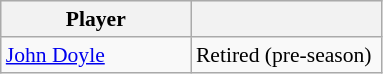<table class="wikitable" style="font-size:90%">
<tr style="background:#efefef;">
<th style="width:120px;">Player</th>
<th style="width:120px;"></th>
</tr>
<tr>
<td><a href='#'>John Doyle</a></td>
<td>Retired (pre-season)</td>
</tr>
</table>
